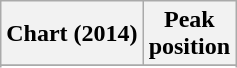<table class="wikitable sortable plainrowheaders" style="text-align:center;">
<tr>
<th>Chart (2014)</th>
<th>Peak<br>position</th>
</tr>
<tr>
</tr>
<tr>
</tr>
</table>
